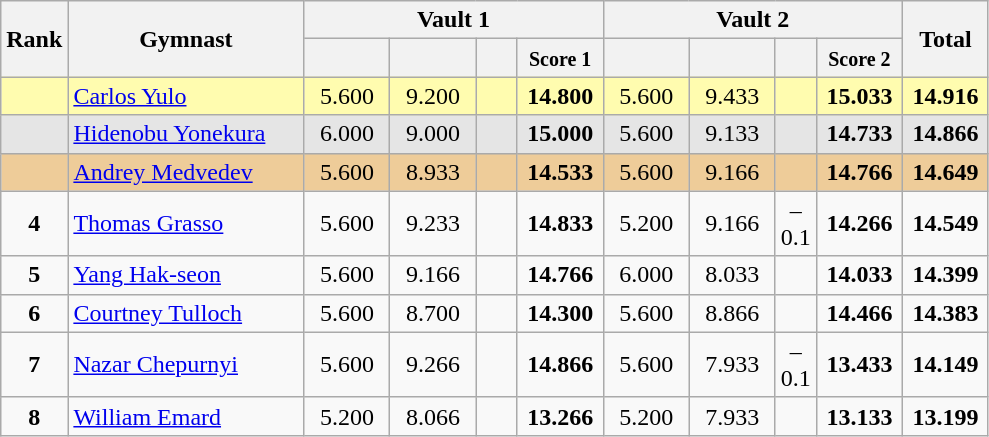<table class="wikitable sortable" style="text-align:center;">
<tr>
<th rowspan="2" style="width:15px;">Rank</th>
<th rowspan="2" style="width:150px;">Gymnast</th>
<th colspan="4">Vault 1</th>
<th colspan="4">Vault 2</th>
<th rowspan="2" style="width:50px;">Total</th>
</tr>
<tr>
<th style="width:50px;"><small></small></th>
<th style="width:50px;"><small></small></th>
<th style="width:20px;"><small></small></th>
<th style="width:50px;"><small>Score 1</small></th>
<th style="width:50px;"><small></small></th>
<th style="width:50px;"><small></small></th>
<th style="width:20px;"><small></small></th>
<th style="width:50px;"><small>Score 2</small></th>
</tr>
<tr style="background:#fffcaf;">
<td style="text-align:center" scope="row"><strong></strong></td>
<td style=text-align:left;"> <a href='#'>Carlos Yulo</a></td>
<td>5.600</td>
<td>9.200</td>
<td></td>
<td><strong>14.800</strong></td>
<td>5.600</td>
<td>9.433</td>
<td></td>
<td><strong>15.033</strong></td>
<td><strong>14.916</strong></td>
</tr>
<tr style="background:#e5e5e5;">
<td style="text-align:center" scope="row"><strong></strong></td>
<td style=text-align:left;"> <a href='#'>Hidenobu Yonekura</a></td>
<td>6.000</td>
<td>9.000</td>
<td></td>
<td><strong>15.000</strong></td>
<td>5.600</td>
<td>9.133</td>
<td></td>
<td><strong>14.733</strong></td>
<td><strong>14.866</strong></td>
</tr>
<tr style="background:#ec9;">
<td style="text-align:center" scope="row"><strong></strong></td>
<td style=text-align:left;"> <a href='#'>Andrey Medvedev</a></td>
<td>5.600</td>
<td>8.933</td>
<td></td>
<td><strong>14.533</strong></td>
<td>5.600</td>
<td>9.166</td>
<td></td>
<td><strong>14.766</strong></td>
<td><strong>14.649</strong></td>
</tr>
<tr>
<td scope="row" style="text-align:center"><strong>4</strong></td>
<td style=text-align:left;"> <a href='#'>Thomas Grasso</a></td>
<td>5.600</td>
<td>9.233</td>
<td></td>
<td><strong>14.833</strong></td>
<td>5.200</td>
<td>9.166</td>
<td>–0.1</td>
<td><strong>14.266</strong></td>
<td><strong>14.549</strong></td>
</tr>
<tr>
<td scope="row" style="text-align:center"><strong>5</strong></td>
<td style=text-align:left;"> <a href='#'>Yang Hak-seon</a></td>
<td>5.600</td>
<td>9.166</td>
<td></td>
<td><strong>14.766</strong></td>
<td>6.000</td>
<td>8.033</td>
<td></td>
<td><strong>14.033</strong></td>
<td><strong>14.399</strong></td>
</tr>
<tr>
<td scope="row" style="text-align:center"><strong>6</strong></td>
<td style=text-align:left;"> <a href='#'>Courtney Tulloch</a></td>
<td>5.600</td>
<td>8.700</td>
<td></td>
<td><strong>14.300</strong></td>
<td>5.600</td>
<td>8.866</td>
<td></td>
<td><strong>14.466</strong></td>
<td><strong>14.383</strong></td>
</tr>
<tr>
<td scope="row" style="text-align:center"><strong>7</strong></td>
<td style=text-align:left;"> <a href='#'>Nazar Chepurnyi</a></td>
<td>5.600</td>
<td>9.266</td>
<td></td>
<td><strong>14.866</strong></td>
<td>5.600</td>
<td>7.933</td>
<td>–0.1</td>
<td><strong>13.433</strong></td>
<td><strong>14.149</strong></td>
</tr>
<tr>
<td scope="row" style="text-align:center"><strong>8</strong></td>
<td style=text-align:left;"> <a href='#'>William Emard</a></td>
<td>5.200</td>
<td>8.066</td>
<td></td>
<td><strong>13.266</strong></td>
<td>5.200</td>
<td>7.933</td>
<td></td>
<td><strong>13.133</strong></td>
<td><strong>13.199</strong></td>
</tr>
</table>
